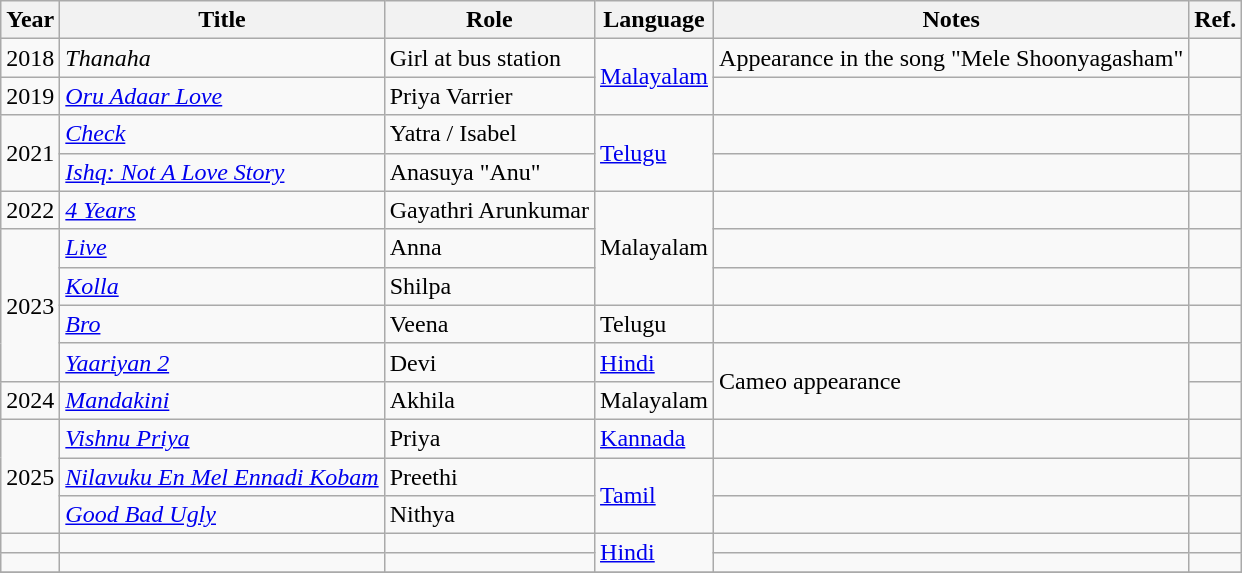<table class="wikitable sortable">
<tr>
<th>Year</th>
<th>Title</th>
<th>Role</th>
<th>Language</th>
<th clas="unsortable">Notes</th>
<th class="unsortable">Ref.</th>
</tr>
<tr>
<td>2018</td>
<td><em>Thanaha</em></td>
<td>Girl at bus station</td>
<td rowspan="2"><a href='#'>Malayalam</a></td>
<td>Appearance in the song "Mele Shoonyagasham"</td>
<td></td>
</tr>
<tr>
<td>2019</td>
<td><em><a href='#'>Oru Adaar Love</a></em></td>
<td>Priya Varrier</td>
<td></td>
<td></td>
</tr>
<tr>
<td rowspan="2">2021</td>
<td><em><a href='#'>Check</a></em></td>
<td>Yatra / Isabel</td>
<td rowspan="2"><a href='#'>Telugu</a></td>
<td></td>
<td></td>
</tr>
<tr>
<td><a href='#'><em>Ishq: Not A Love Story</em></a></td>
<td>Anasuya "Anu"</td>
<td></td>
<td></td>
</tr>
<tr>
<td>2022</td>
<td><em><a href='#'>4 Years</a></em></td>
<td>Gayathri Arunkumar</td>
<td rowspan="3">Malayalam</td>
<td></td>
<td></td>
</tr>
<tr>
<td rowspan="4">2023</td>
<td><em><a href='#'>Live</a></em></td>
<td>Anna</td>
<td></td>
<td></td>
</tr>
<tr>
<td><em><a href='#'>Kolla</a></em></td>
<td>Shilpa</td>
<td></td>
<td></td>
</tr>
<tr>
<td><em><a href='#'>Bro</a></em></td>
<td>Veena</td>
<td>Telugu</td>
<td></td>
<td></td>
</tr>
<tr>
<td><em><a href='#'>Yaariyan 2</a></em></td>
<td>Devi</td>
<td><a href='#'>Hindi</a></td>
<td rowspan="2">Cameo appearance</td>
<td></td>
</tr>
<tr>
<td>2024</td>
<td><em><a href='#'>Mandakini</a></em></td>
<td>Akhila</td>
<td>Malayalam</td>
<td></td>
</tr>
<tr>
<td rowspan=3>2025</td>
<td><em><a href='#'>Vishnu Priya</a></em></td>
<td>Priya</td>
<td><a href='#'>Kannada</a></td>
<td></td>
<td></td>
</tr>
<tr>
<td><em><a href='#'>Nilavuku En Mel Ennadi Kobam</a></em></td>
<td>Preethi</td>
<td rowspan="2"><a href='#'>Tamil</a></td>
<td></td>
<td></td>
</tr>
<tr>
<td><em><a href='#'>Good Bad Ugly</a></em></td>
<td>Nithya</td>
<td></td>
<td></td>
</tr>
<tr>
<td></td>
<td></td>
<td></td>
<td rowspan=2><a href='#'>Hindi</a></td>
<td></td>
<td></td>
</tr>
<tr>
<td></td>
<td></td>
<td></td>
<td></td>
<td></td>
</tr>
<tr>
</tr>
</table>
